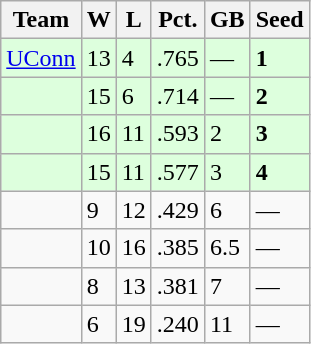<table class=wikitable>
<tr>
<th>Team</th>
<th>W</th>
<th>L</th>
<th>Pct.</th>
<th>GB</th>
<th>Seed</th>
</tr>
<tr bgcolor=ddffdd>
<td><a href='#'>UConn</a></td>
<td>13</td>
<td>4</td>
<td>.765</td>
<td>—</td>
<td><strong>1</strong></td>
</tr>
<tr bgcolor=ddffdd>
<td></td>
<td>15</td>
<td>6</td>
<td>.714</td>
<td>—</td>
<td><strong>2</strong></td>
</tr>
<tr bgcolor=ddffdd>
<td></td>
<td>16</td>
<td>11</td>
<td>.593</td>
<td>2</td>
<td><strong>3</strong></td>
</tr>
<tr bgcolor=ddffdd>
<td></td>
<td>15</td>
<td>11</td>
<td>.577</td>
<td>3</td>
<td><strong>4</strong></td>
</tr>
<tr>
<td></td>
<td>9</td>
<td>12</td>
<td>.429</td>
<td>6</td>
<td>—</td>
</tr>
<tr>
<td></td>
<td>10</td>
<td>16</td>
<td>.385</td>
<td>6.5</td>
<td>—</td>
</tr>
<tr>
<td></td>
<td>8</td>
<td>13</td>
<td>.381</td>
<td>7</td>
<td>—</td>
</tr>
<tr>
<td></td>
<td>6</td>
<td>19</td>
<td>.240</td>
<td>11</td>
<td>—</td>
</tr>
</table>
